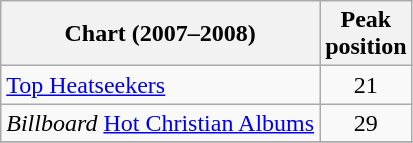<table class="wikitable sortable">
<tr>
<th align="left">Chart (2007–2008)</th>
<th align="left">Peak<br>position</th>
</tr>
<tr>
<td align="left"><a href='#'>Top Heatseekers</a></td>
<td align="center">21</td>
</tr>
<tr>
<td align="left"><em>Billboard</em> <a href='#'>Hot Christian Albums</a></td>
<td align="center">29</td>
</tr>
<tr>
</tr>
</table>
